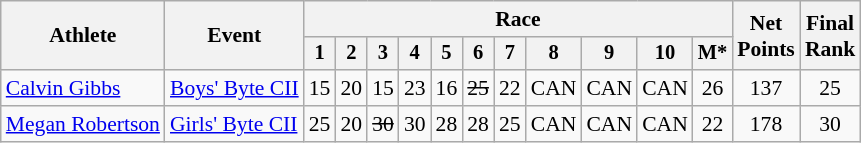<table class="wikitable" style="font-size:90%">
<tr>
<th rowspan="2">Athlete</th>
<th rowspan="2">Event</th>
<th colspan=11>Race</th>
<th rowspan=2>Net<br>Points</th>
<th rowspan=2>Final <br>Rank</th>
</tr>
<tr style="font-size:95%">
<th>1</th>
<th>2</th>
<th>3</th>
<th>4</th>
<th>5</th>
<th>6</th>
<th>7</th>
<th>8</th>
<th>9</th>
<th>10</th>
<th>M*</th>
</tr>
<tr align=center>
<td align=left><a href='#'>Calvin Gibbs</a></td>
<td align=left><a href='#'>Boys' Byte CII</a></td>
<td>15</td>
<td>20</td>
<td>15</td>
<td>23</td>
<td>16</td>
<td><s>25</s></td>
<td>22</td>
<td>CAN</td>
<td>CAN</td>
<td>CAN</td>
<td>26</td>
<td>137</td>
<td>25</td>
</tr>
<tr align=center>
<td align=left><a href='#'>Megan Robertson</a></td>
<td align=left><a href='#'>Girls' Byte CII</a></td>
<td>25</td>
<td>20</td>
<td><s>30</s></td>
<td>30</td>
<td>28</td>
<td>28</td>
<td>25</td>
<td>CAN</td>
<td>CAN</td>
<td>CAN</td>
<td>22</td>
<td>178</td>
<td>30</td>
</tr>
</table>
